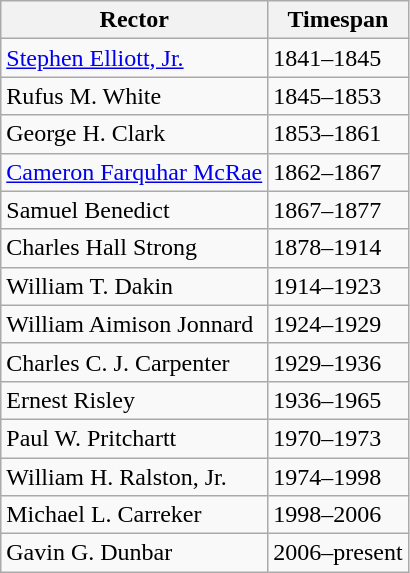<table class="wikitable">
<tr>
<th>Rector</th>
<th>Timespan</th>
</tr>
<tr>
<td><a href='#'>Stephen Elliott, Jr.</a></td>
<td>1841–1845</td>
</tr>
<tr>
<td>Rufus M. White</td>
<td>1845–1853</td>
</tr>
<tr>
<td>George H. Clark</td>
<td>1853–1861</td>
</tr>
<tr>
<td><a href='#'>Cameron Farquhar McRae</a></td>
<td>1862–1867</td>
</tr>
<tr>
<td>Samuel Benedict</td>
<td>1867–1877</td>
</tr>
<tr>
<td>Charles Hall Strong</td>
<td>1878–1914</td>
</tr>
<tr>
<td>William T. Dakin</td>
<td>1914–1923</td>
</tr>
<tr>
<td>William Aimison Jonnard</td>
<td>1924–1929</td>
</tr>
<tr>
<td>Charles C. J. Carpenter</td>
<td>1929–1936</td>
</tr>
<tr>
<td>Ernest Risley</td>
<td>1936–1965</td>
</tr>
<tr>
<td>Paul W. Pritchartt</td>
<td>1970–1973</td>
</tr>
<tr>
<td>William H. Ralston, Jr.</td>
<td>1974–1998</td>
</tr>
<tr>
<td>Michael L. Carreker</td>
<td>1998–2006</td>
</tr>
<tr>
<td>Gavin G. Dunbar</td>
<td>2006–present</td>
</tr>
</table>
